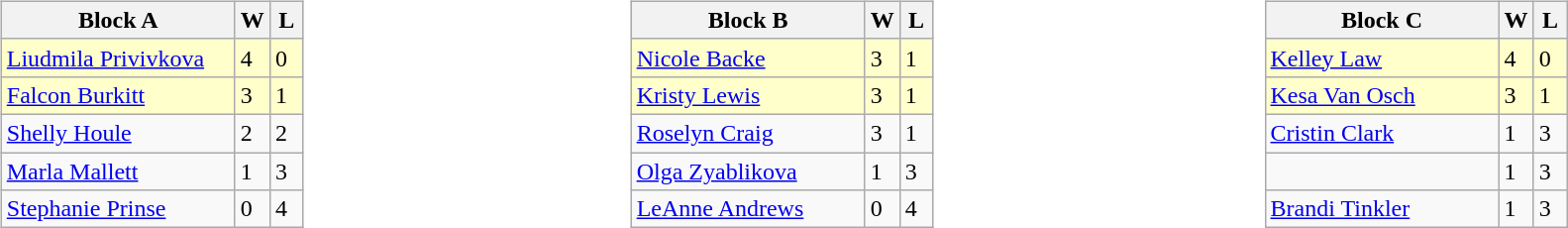<table>
<tr>
<td width=10% valign=top><br><table class="wikitable">
<tr>
<th width=150>Block A</th>
<th width=15>W</th>
<th width=15>L</th>
</tr>
<tr style="background:#ffc;">
<td> <a href='#'>Liudmila Privivkova</a></td>
<td>4</td>
<td>0</td>
</tr>
<tr style="background:#ffc;">
<td> <a href='#'>Falcon Burkitt</a></td>
<td>3</td>
<td>1</td>
</tr>
<tr>
<td> <a href='#'>Shelly Houle</a></td>
<td>2</td>
<td>2</td>
</tr>
<tr>
<td> <a href='#'>Marla Mallett</a></td>
<td>1</td>
<td>3</td>
</tr>
<tr>
<td> <a href='#'>Stephanie Prinse</a></td>
<td>0</td>
<td>4</td>
</tr>
</table>
</td>
<td style="width:10%; vertical-align:top;"><br><table class="wikitable">
<tr>
<th width=150>Block B</th>
<th width=15>W</th>
<th width=15>L</th>
</tr>
<tr style="background:#ffc;">
<td> <a href='#'>Nicole Backe</a></td>
<td>3</td>
<td>1</td>
</tr>
<tr style="background:#ffc;">
<td> <a href='#'>Kristy Lewis</a></td>
<td>3</td>
<td>1</td>
</tr>
<tr>
<td> <a href='#'>Roselyn Craig</a></td>
<td>3</td>
<td>1</td>
</tr>
<tr>
<td> <a href='#'>Olga Zyablikova</a></td>
<td>1</td>
<td>3</td>
</tr>
<tr>
<td> <a href='#'>LeAnne Andrews</a></td>
<td>0</td>
<td>4</td>
</tr>
</table>
</td>
<td style="width:10%; vertical-align:top;"><br><table class="wikitable">
<tr>
<th width=150>Block C</th>
<th width=15>W</th>
<th width=15>L</th>
</tr>
<tr style="background:#ffc;">
<td> <a href='#'>Kelley Law</a></td>
<td>4</td>
<td>0</td>
</tr>
<tr style="background:#ffc;">
<td> <a href='#'>Kesa Van Osch</a></td>
<td>3</td>
<td>1</td>
</tr>
<tr>
<td> <a href='#'>Cristin Clark</a></td>
<td>1</td>
<td>3</td>
</tr>
<tr>
<td></td>
<td>1</td>
<td>3</td>
</tr>
<tr>
<td> <a href='#'>Brandi Tinkler</a></td>
<td>1</td>
<td>3</td>
</tr>
</table>
</td>
</tr>
</table>
